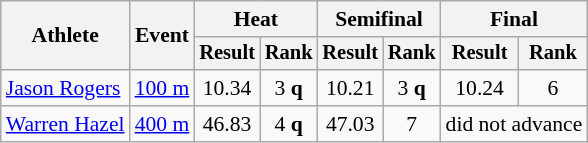<table class="wikitable" style="font-size:90%">
<tr>
<th rowspan=2>Athlete</th>
<th rowspan=2>Event</th>
<th colspan=2>Heat</th>
<th colspan=2>Semifinal</th>
<th colspan=2>Final</th>
</tr>
<tr style="font-size:95%">
<th>Result</th>
<th>Rank</th>
<th>Result</th>
<th>Rank</th>
<th>Result</th>
<th>Rank</th>
</tr>
<tr align=center>
<td align=left><a href='#'>Jason Rogers</a></td>
<td align=left><a href='#'>100 m</a></td>
<td>10.34</td>
<td>3 <strong>q</strong></td>
<td>10.21</td>
<td>3 <strong>q</strong></td>
<td>10.24</td>
<td>6</td>
</tr>
<tr align=center>
<td align=left><a href='#'>Warren Hazel</a></td>
<td align=left><a href='#'>400 m</a></td>
<td>46.83</td>
<td>4 <strong>q</strong></td>
<td>47.03</td>
<td>7</td>
<td colspan=2>did not advance</td>
</tr>
</table>
